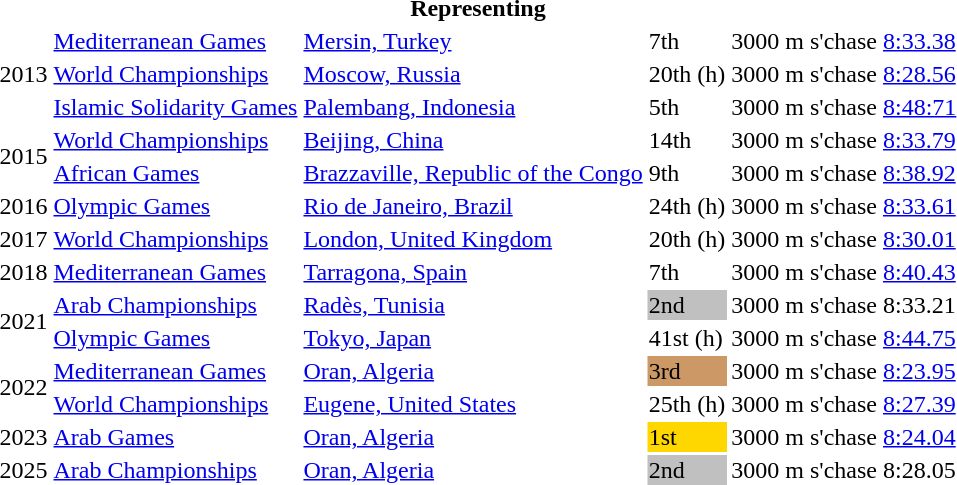<table>
<tr>
<th colspan="6">Representing </th>
</tr>
<tr>
<td rowspan=3>2013</td>
<td><a href='#'>Mediterranean Games</a></td>
<td><a href='#'>Mersin, Turkey</a></td>
<td>7th</td>
<td>3000 m s'chase</td>
<td><a href='#'>8:33.38</a></td>
</tr>
<tr>
<td><a href='#'>World Championships</a></td>
<td><a href='#'>Moscow, Russia</a></td>
<td>20th (h)</td>
<td>3000 m s'chase</td>
<td><a href='#'>8:28.56</a></td>
</tr>
<tr>
<td><a href='#'>Islamic Solidarity Games</a></td>
<td><a href='#'>Palembang, Indonesia</a></td>
<td>5th</td>
<td>3000 m s'chase</td>
<td><a href='#'>8:48:71</a></td>
</tr>
<tr>
<td rowspan=2>2015</td>
<td><a href='#'>World Championships</a></td>
<td><a href='#'>Beijing, China</a></td>
<td>14th</td>
<td>3000 m s'chase</td>
<td><a href='#'>8:33.79</a></td>
</tr>
<tr>
<td><a href='#'>African Games</a></td>
<td><a href='#'>Brazzaville, Republic of the Congo</a></td>
<td>9th</td>
<td>3000 m s'chase</td>
<td><a href='#'>8:38.92</a></td>
</tr>
<tr>
<td>2016</td>
<td><a href='#'>Olympic Games</a></td>
<td><a href='#'>Rio de Janeiro, Brazil</a></td>
<td>24th (h)</td>
<td>3000 m s'chase</td>
<td><a href='#'>8:33.61</a></td>
</tr>
<tr>
<td>2017</td>
<td><a href='#'>World Championships</a></td>
<td><a href='#'>London, United Kingdom</a></td>
<td>20th (h)</td>
<td>3000 m s'chase</td>
<td><a href='#'>8:30.01</a></td>
</tr>
<tr>
<td>2018</td>
<td><a href='#'>Mediterranean Games</a></td>
<td><a href='#'>Tarragona, Spain</a></td>
<td>7th</td>
<td>3000 m s'chase</td>
<td><a href='#'>8:40.43</a></td>
</tr>
<tr>
<td rowspan=2>2021</td>
<td><a href='#'>Arab Championships</a></td>
<td><a href='#'>Radès, Tunisia</a></td>
<td bgcolor=silver>2nd</td>
<td>3000 m s'chase</td>
<td>8:33.21</td>
</tr>
<tr>
<td><a href='#'>Olympic Games</a></td>
<td><a href='#'>Tokyo, Japan</a></td>
<td>41st (h)</td>
<td>3000 m s'chase</td>
<td><a href='#'>8:44.75</a></td>
</tr>
<tr>
<td rowspan=2>2022</td>
<td><a href='#'>Mediterranean Games</a></td>
<td><a href='#'>Oran, Algeria</a></td>
<td bgcolor=cc9966>3rd</td>
<td>3000 m s'chase</td>
<td><a href='#'>8:23.95</a></td>
</tr>
<tr>
<td><a href='#'>World Championships</a></td>
<td><a href='#'>Eugene, United States</a></td>
<td>25th (h)</td>
<td>3000 m s'chase</td>
<td><a href='#'>8:27.39</a></td>
</tr>
<tr>
<td>2023</td>
<td><a href='#'>Arab Games</a></td>
<td><a href='#'>Oran, Algeria</a></td>
<td bgcolor=gold>1st</td>
<td>3000 m s'chase</td>
<td><a href='#'>8:24.04</a></td>
</tr>
<tr>
<td>2025</td>
<td><a href='#'>Arab Championships</a></td>
<td><a href='#'>Oran, Algeria</a></td>
<td bgcolor=silver>2nd</td>
<td>3000 m s'chase</td>
<td>8:28.05</td>
</tr>
</table>
